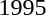<table>
<tr>
<td>1995</td>
<td></td>
<td></td>
<td><br></td>
</tr>
</table>
